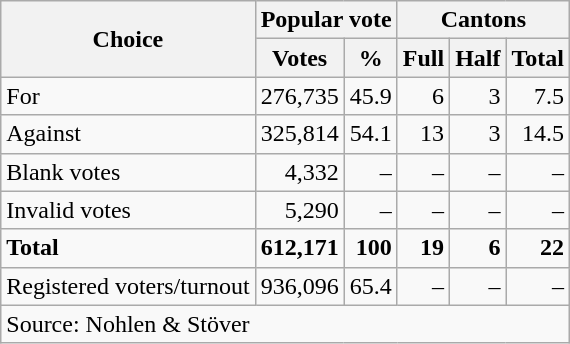<table class=wikitable style=text-align:right>
<tr>
<th rowspan=2>Choice</th>
<th colspan=2>Popular vote</th>
<th colspan=3>Cantons</th>
</tr>
<tr>
<th>Votes</th>
<th>%</th>
<th>Full</th>
<th>Half</th>
<th>Total</th>
</tr>
<tr>
<td align=left>For</td>
<td>276,735</td>
<td>45.9</td>
<td>6</td>
<td>3</td>
<td>7.5</td>
</tr>
<tr>
<td align=left>Against</td>
<td>325,814</td>
<td>54.1</td>
<td>13</td>
<td>3</td>
<td>14.5</td>
</tr>
<tr>
<td align=left>Blank votes</td>
<td>4,332</td>
<td>–</td>
<td>–</td>
<td>–</td>
<td>–</td>
</tr>
<tr>
<td align=left>Invalid votes</td>
<td>5,290</td>
<td>–</td>
<td>–</td>
<td>–</td>
<td>–</td>
</tr>
<tr>
<td align=left><strong>Total</strong></td>
<td><strong>612,171</strong></td>
<td><strong>100</strong></td>
<td><strong>19</strong></td>
<td><strong>6</strong></td>
<td><strong>22</strong></td>
</tr>
<tr>
<td align=left>Registered voters/turnout</td>
<td>936,096</td>
<td>65.4</td>
<td>–</td>
<td>–</td>
<td>–</td>
</tr>
<tr>
<td align=left colspan=6>Source: Nohlen & Stöver</td>
</tr>
</table>
